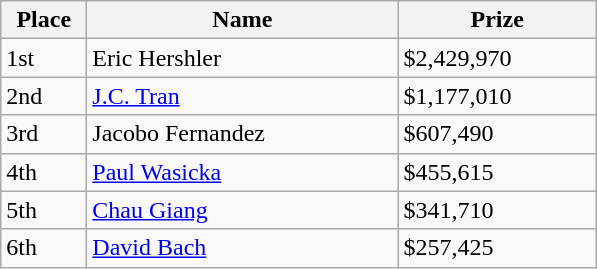<table class="wikitable">
<tr>
<th width="50">Place</th>
<th width="200">Name</th>
<th width="125">Prize</th>
</tr>
<tr>
<td>1st</td>
<td>Eric Hershler</td>
<td>$2,429,970</td>
</tr>
<tr>
<td>2nd</td>
<td><a href='#'>J.C. Tran</a></td>
<td>$1,177,010</td>
</tr>
<tr>
<td>3rd</td>
<td>Jacobo Fernandez</td>
<td>$607,490</td>
</tr>
<tr>
<td>4th</td>
<td><a href='#'>Paul Wasicka</a></td>
<td>$455,615</td>
</tr>
<tr>
<td>5th</td>
<td><a href='#'>Chau Giang</a></td>
<td>$341,710</td>
</tr>
<tr>
<td>6th</td>
<td><a href='#'>David Bach</a></td>
<td>$257,425</td>
</tr>
</table>
